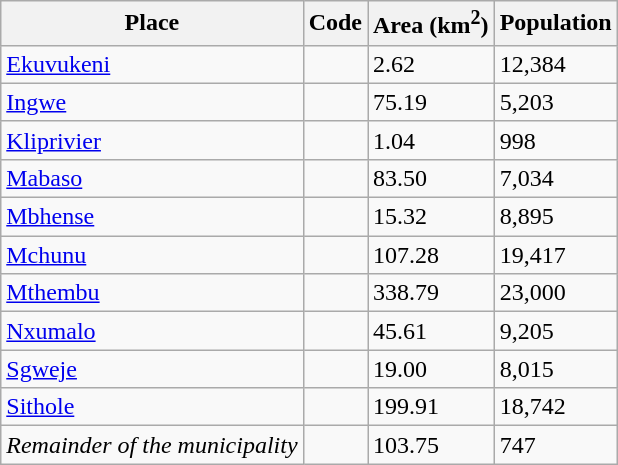<table class="wikitable sortable">
<tr>
<th>Place</th>
<th>Code</th>
<th>Area (km<sup>2</sup>)</th>
<th>Population</th>
</tr>
<tr>
<td><a href='#'>Ekuvukeni</a></td>
<td></td>
<td>2.62</td>
<td>12,384</td>
</tr>
<tr>
<td><a href='#'>Ingwe</a></td>
<td></td>
<td>75.19</td>
<td>5,203</td>
</tr>
<tr>
<td><a href='#'>Kliprivier</a></td>
<td></td>
<td>1.04</td>
<td>998</td>
</tr>
<tr>
<td><a href='#'>Mabaso</a></td>
<td></td>
<td>83.50</td>
<td>7,034</td>
</tr>
<tr>
<td><a href='#'>Mbhense</a></td>
<td></td>
<td>15.32</td>
<td>8,895</td>
</tr>
<tr>
<td><a href='#'>Mchunu</a></td>
<td></td>
<td>107.28</td>
<td>19,417</td>
</tr>
<tr>
<td><a href='#'>Mthembu</a></td>
<td></td>
<td>338.79</td>
<td>23,000</td>
</tr>
<tr>
<td><a href='#'>Nxumalo</a></td>
<td></td>
<td>45.61</td>
<td>9,205</td>
</tr>
<tr>
<td><a href='#'>Sgweje</a></td>
<td></td>
<td>19.00</td>
<td>8,015</td>
</tr>
<tr>
<td><a href='#'>Sithole</a></td>
<td></td>
<td>199.91</td>
<td>18,742</td>
</tr>
<tr>
<td><em>Remainder of the municipality</em></td>
<td></td>
<td>103.75</td>
<td>747</td>
</tr>
</table>
